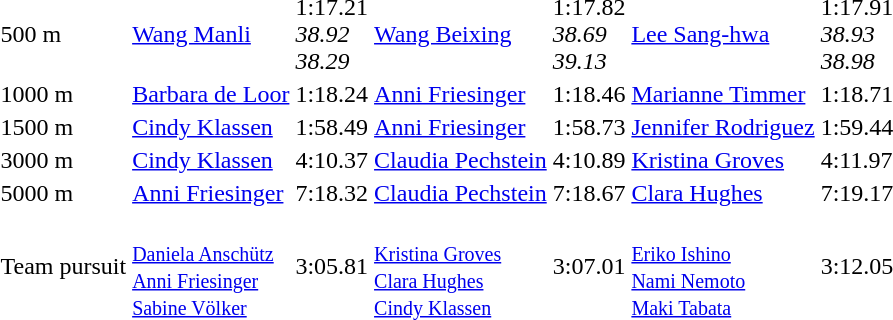<table>
<tr>
<td>500 m<br></td>
<td><a href='#'>Wang Manli</a><br><small></small></td>
<td>1:17.21<br><em>38.92<br>38.29</em></td>
<td><a href='#'>Wang Beixing</a><br><small></small></td>
<td>1:17.82<br><em>38.69<br>39.13</em></td>
<td><a href='#'>Lee Sang-hwa</a><br><small></small></td>
<td>1:17.91<br><em>38.93<br>38.98</em></td>
</tr>
<tr>
<td>1000 m<br></td>
<td><a href='#'>Barbara de Loor</a><br><small></small></td>
<td>1:18.24</td>
<td><a href='#'>Anni Friesinger</a><br><small></small></td>
<td>1:18.46</td>
<td><a href='#'>Marianne Timmer</a><br><small></small></td>
<td>1:18.71</td>
</tr>
<tr>
<td>1500 m<br></td>
<td><a href='#'>Cindy Klassen</a><br><small></small></td>
<td>1:58.49</td>
<td><a href='#'>Anni Friesinger</a><br><small></small></td>
<td>1:58.73</td>
<td><a href='#'>Jennifer Rodriguez</a><br><small></small></td>
<td>1:59.44</td>
</tr>
<tr>
<td>3000 m<br></td>
<td><a href='#'>Cindy Klassen</a><br><small></small></td>
<td>4:10.37</td>
<td><a href='#'>Claudia Pechstein</a><br><small></small></td>
<td>4:10.89</td>
<td><a href='#'>Kristina Groves</a><br><small></small></td>
<td>4:11.97</td>
</tr>
<tr>
<td>5000 m<br></td>
<td><a href='#'>Anni Friesinger</a><br><small></small></td>
<td>7:18.32</td>
<td><a href='#'>Claudia Pechstein</a><br><small></small></td>
<td>7:18.67</td>
<td><a href='#'>Clara Hughes</a><br><small></small></td>
<td>7:19.17</td>
</tr>
<tr>
<td>Team pursuit<br></td>
<td><br><small><a href='#'>Daniela Anschütz</a><br><a href='#'>Anni Friesinger</a><br><a href='#'>Sabine Völker</a></small></td>
<td>3:05.81</td>
<td><br><small><a href='#'>Kristina Groves</a><br><a href='#'>Clara Hughes</a><br><a href='#'>Cindy Klassen</a></small></td>
<td>3:07.01</td>
<td><br><small><a href='#'>Eriko Ishino</a><br><a href='#'>Nami Nemoto</a><br><a href='#'>Maki Tabata</a></small></td>
<td>3:12.05</td>
</tr>
</table>
